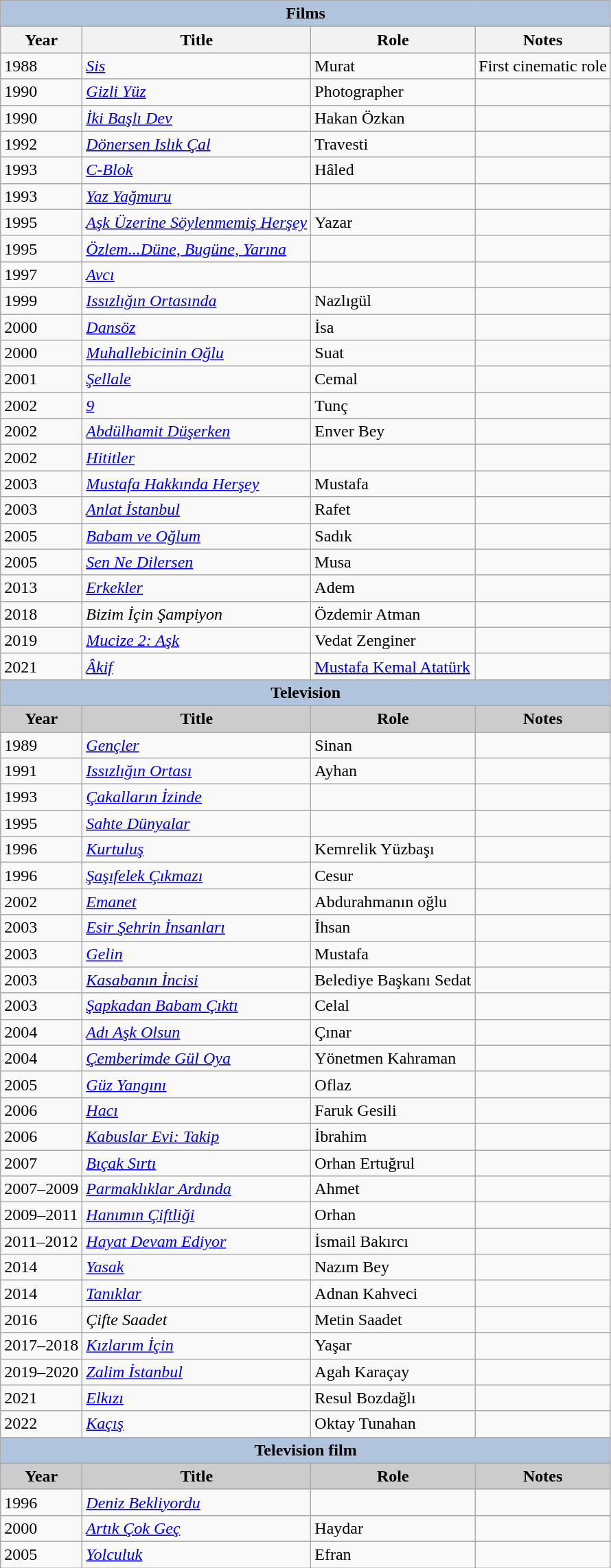<table class="wikitable">
<tr>
<th colspan=4 style="background:#B0C4DE;">Films</th>
</tr>
<tr>
<th>Year</th>
<th>Title</th>
<th>Role</th>
<th>Notes</th>
</tr>
<tr>
<td>1988</td>
<td><em><a href='#'>Sis</a></em></td>
<td>Murat</td>
<td>First cinematic role</td>
</tr>
<tr>
<td>1990</td>
<td><em><a href='#'>Gizli Yüz</a></em></td>
<td>Photographer</td>
<td></td>
</tr>
<tr>
<td>1990</td>
<td><em><a href='#'>İki Başlı Dev</a></em></td>
<td>Hakan Özkan</td>
<td></td>
</tr>
<tr>
<td>1992</td>
<td><em><a href='#'>Dönersen Islık Çal</a></em></td>
<td>Travesti</td>
<td></td>
</tr>
<tr>
<td>1993</td>
<td><em><a href='#'>C-Blok</a></em></td>
<td>Hâled</td>
<td></td>
</tr>
<tr>
<td>1993</td>
<td><em><a href='#'>Yaz Yağmuru</a></em></td>
<td></td>
<td></td>
</tr>
<tr>
<td>1995</td>
<td><em><a href='#'>Aşk Üzerine Söylenmemiş Herşey</a></em></td>
<td>Yazar</td>
<td></td>
</tr>
<tr>
<td>1995</td>
<td><em><a href='#'>Özlem...Düne, Bugüne, Yarına</a></em></td>
<td></td>
<td></td>
</tr>
<tr>
<td>1997</td>
<td><em><a href='#'>Avcı</a></em></td>
<td></td>
<td></td>
</tr>
<tr>
<td>1999</td>
<td><em><a href='#'>Issızlığın Ortasında</a></em></td>
<td>Nazlıgül</td>
<td></td>
</tr>
<tr>
<td>2000</td>
<td><em><a href='#'>Dansöz</a></em></td>
<td>İsa</td>
<td></td>
</tr>
<tr>
<td>2000</td>
<td><em><a href='#'>Muhallebicinin Oğlu</a></em></td>
<td>Suat</td>
<td></td>
</tr>
<tr>
<td>2001</td>
<td><em><a href='#'>Şellale</a></em></td>
<td>Cemal</td>
<td></td>
</tr>
<tr>
<td>2002</td>
<td><em><a href='#'>9</a></em></td>
<td>Tunç</td>
<td></td>
</tr>
<tr>
<td>2002</td>
<td><em><a href='#'>Abdülhamit Düşerken</a></em></td>
<td>Enver Bey</td>
<td></td>
</tr>
<tr>
<td>2002</td>
<td><em><a href='#'>Hititler</a></em></td>
<td></td>
<td></td>
</tr>
<tr>
<td>2003</td>
<td><em><a href='#'>Mustafa Hakkında Herşey</a></em></td>
<td>Mustafa</td>
<td></td>
</tr>
<tr>
<td>2003</td>
<td><em><a href='#'>Anlat İstanbul</a></em></td>
<td>Rafet</td>
<td></td>
</tr>
<tr>
<td>2005</td>
<td><em><a href='#'>Babam ve Oğlum</a></em></td>
<td>Sadık</td>
<td></td>
</tr>
<tr>
<td>2005</td>
<td><em><a href='#'>Sen Ne Dilersen</a></em></td>
<td>Musa</td>
<td></td>
</tr>
<tr>
<td>2013</td>
<td><em><a href='#'>Erkekler</a></em></td>
<td>Adem</td>
<td></td>
</tr>
<tr>
<td>2018</td>
<td><em>Bizim İçin Şampiyon</em></td>
<td>Özdemir Atman</td>
<td></td>
</tr>
<tr>
<td>2019</td>
<td><em><a href='#'>Mucize 2: Aşk</a></em></td>
<td>Vedat Zenginer</td>
<td></td>
</tr>
<tr>
<td>2021</td>
<td><em><a href='#'>Âkif</a></em></td>
<td><a href='#'>Mustafa Kemal Atatürk</a></td>
<td></td>
</tr>
<tr>
<th colspan="4" style="background:LightSteelBlue">Television</th>
</tr>
<tr>
<th style="background:#CCCCCC">Year</th>
<th style="background:#CCCCCC">Title</th>
<th style="background:#CCCCCC">Role</th>
<th style="background:#CCCCCC">Notes</th>
</tr>
<tr>
<td>1989</td>
<td><em><a href='#'>Gençler</a></em></td>
<td>Sinan</td>
<td></td>
</tr>
<tr>
<td>1991</td>
<td><em><a href='#'>Issızlığın Ortası</a></em></td>
<td>Ayhan</td>
<td></td>
</tr>
<tr>
<td>1993</td>
<td><em><a href='#'>Çakalların İzinde</a></em></td>
<td></td>
<td></td>
</tr>
<tr>
<td>1995</td>
<td><em><a href='#'>Sahte Dünyalar</a></em></td>
<td></td>
<td></td>
</tr>
<tr>
<td>1996</td>
<td><em><a href='#'>Kurtuluş</a></em></td>
<td>Kemrelik Yüzbaşı</td>
<td></td>
</tr>
<tr>
<td>1996</td>
<td><em><a href='#'>Şaşıfelek Çıkmazı</a></em></td>
<td>Cesur</td>
<td></td>
</tr>
<tr>
<td>2002</td>
<td><em><a href='#'>Emanet</a></em></td>
<td>Abdurahmanın oğlu</td>
<td></td>
</tr>
<tr>
<td>2003</td>
<td><em><a href='#'>Esir Şehrin İnsanları</a></em></td>
<td>İhsan</td>
<td></td>
</tr>
<tr>
<td>2003</td>
<td><em><a href='#'>Gelin</a></em></td>
<td>Mustafa</td>
<td></td>
</tr>
<tr>
<td>2003</td>
<td><em><a href='#'>Kasabanın İncisi</a></em></td>
<td>Belediye Başkanı Sedat</td>
<td></td>
</tr>
<tr>
<td>2003</td>
<td><em><a href='#'>Şapkadan Babam Çıktı</a></em></td>
<td>Celal</td>
<td></td>
</tr>
<tr>
<td>2004</td>
<td><em><a href='#'>Adı Aşk Olsun</a></em></td>
<td>Çınar</td>
<td></td>
</tr>
<tr>
<td>2004</td>
<td><em><a href='#'>Çemberimde Gül Oya</a></em></td>
<td>Yönetmen Kahraman</td>
<td></td>
</tr>
<tr>
<td>2005</td>
<td><em><a href='#'>Güz Yangını</a></em></td>
<td>Oflaz</td>
<td></td>
</tr>
<tr>
<td>2006</td>
<td><em><a href='#'>Hacı</a></em></td>
<td>Faruk Gesili</td>
<td></td>
</tr>
<tr>
<td>2006</td>
<td><em><a href='#'>Kabuslar Evi: Takip</a></em></td>
<td>İbrahim</td>
<td></td>
</tr>
<tr>
<td>2007</td>
<td><em><a href='#'>Bıçak Sırtı</a></em></td>
<td>Orhan Ertuğrul</td>
<td></td>
</tr>
<tr>
<td>2007–2009</td>
<td><em><a href='#'>Parmaklıklar Ardında</a></em></td>
<td>Ahmet</td>
<td></td>
</tr>
<tr>
<td>2009–2011</td>
<td><em><a href='#'>Hanımın Çiftliği</a></em></td>
<td>Orhan</td>
<td></td>
</tr>
<tr>
<td>2011–2012</td>
<td><em><a href='#'>Hayat Devam Ediyor</a></em></td>
<td>İsmail Bakırcı</td>
<td></td>
</tr>
<tr>
<td>2014</td>
<td><em><a href='#'>Yasak</a></em></td>
<td>Nazım Bey</td>
<td></td>
</tr>
<tr>
<td>2014</td>
<td><em><a href='#'>Tanıklar</a></em></td>
<td>Adnan Kahveci</td>
<td></td>
</tr>
<tr>
<td>2016</td>
<td><em>Çifte Saadet</em></td>
<td>Metin Saadet</td>
<td></td>
</tr>
<tr>
<td>2017–2018</td>
<td><em><a href='#'>Kızlarım İçin</a></em></td>
<td>Yaşar</td>
<td></td>
</tr>
<tr>
<td>2019–2020</td>
<td><em><a href='#'>Zalim İstanbul</a></em></td>
<td>Agah Karaçay</td>
<td></td>
</tr>
<tr>
<td>2021</td>
<td><em><a href='#'>Elkızı</a></em></td>
<td>Resul Bozdağlı</td>
<td></td>
</tr>
<tr>
<td>2022</td>
<td><em><a href='#'>Kaçış</a></em></td>
<td>Oktay Tunahan</td>
<td></td>
</tr>
<tr>
<th colspan="4" style="background:LightSteelBlue">Television film</th>
</tr>
<tr>
<th style="background:#CCCCCC">Year</th>
<th style="background:#CCCCCC">Title</th>
<th style="background:#CCCCCC">Role</th>
<th style="background:#CCCCCC">Notes</th>
</tr>
<tr>
<td>1996</td>
<td><em><a href='#'>Deniz Bekliyordu</a></em></td>
<td></td>
<td></td>
</tr>
<tr>
<td>2000</td>
<td><em><a href='#'>Artık Çok Geç</a></em></td>
<td>Haydar</td>
<td></td>
</tr>
<tr>
<td>2005</td>
<td><em><a href='#'>Yolculuk</a></em></td>
<td>Efran</td>
<td></td>
</tr>
</table>
